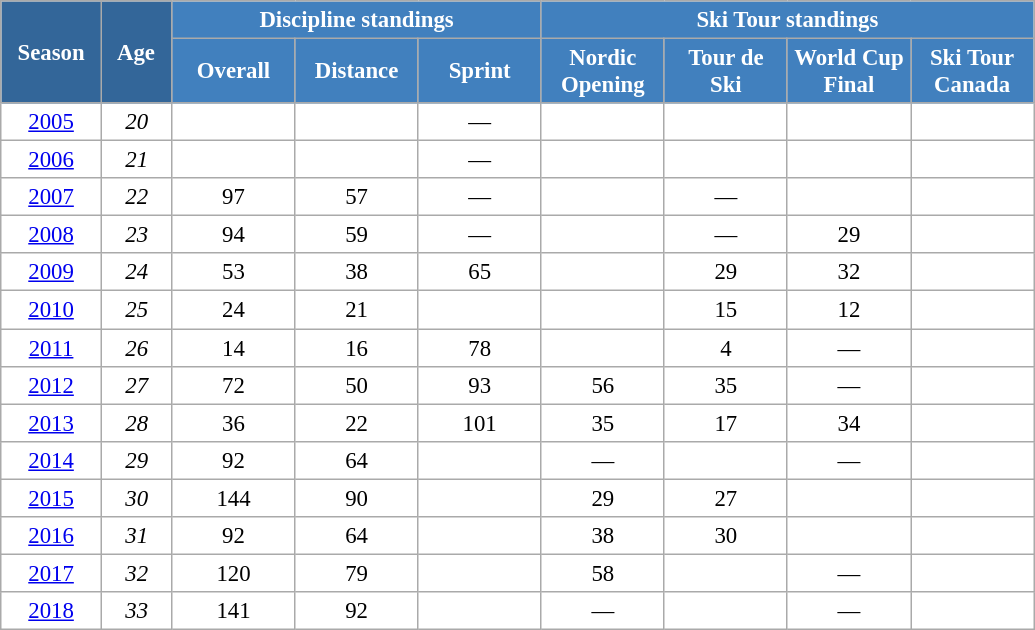<table class="wikitable" style="font-size:95%; text-align:center; border:grey solid 1px; border-collapse:collapse; background:#ffffff;">
<tr>
<th style="background-color:#369; color:white; width:60px;" rowspan="2"> Season </th>
<th style="background-color:#369; color:white; width:40px;" rowspan="2"> Age </th>
<th style="background-color:#4180be; color:white;" colspan="3">Discipline standings</th>
<th style="background-color:#4180be; color:white;" colspan="4">Ski Tour standings</th>
</tr>
<tr>
<th style="background-color:#4180be; color:white; width:75px;">Overall</th>
<th style="background-color:#4180be; color:white; width:75px;">Distance</th>
<th style="background-color:#4180be; color:white; width:75px;">Sprint</th>
<th style="background-color:#4180be; color:white; width:75px;">Nordic<br>Opening</th>
<th style="background-color:#4180be; color:white; width:75px;">Tour de<br>Ski</th>
<th style="background-color:#4180be; color:white; width:75px;">World Cup<br>Final</th>
<th style="background-color:#4180be; color:white; width:75px;">Ski Tour<br>Canada</th>
</tr>
<tr>
<td><a href='#'>2005</a></td>
<td><em>20</em></td>
<td></td>
<td></td>
<td>—</td>
<td></td>
<td></td>
<td></td>
<td></td>
</tr>
<tr>
<td><a href='#'>2006</a></td>
<td><em>21</em></td>
<td></td>
<td></td>
<td>—</td>
<td></td>
<td></td>
<td></td>
<td></td>
</tr>
<tr>
<td><a href='#'>2007</a></td>
<td><em>22</em></td>
<td>97</td>
<td>57</td>
<td>—</td>
<td></td>
<td>—</td>
<td></td>
<td></td>
</tr>
<tr>
<td><a href='#'>2008</a></td>
<td><em>23</em></td>
<td>94</td>
<td>59</td>
<td>—</td>
<td></td>
<td>—</td>
<td>29</td>
<td></td>
</tr>
<tr>
<td><a href='#'>2009</a></td>
<td><em>24</em></td>
<td>53</td>
<td>38</td>
<td>65</td>
<td></td>
<td>29</td>
<td>32</td>
<td></td>
</tr>
<tr>
<td><a href='#'>2010</a></td>
<td><em>25</em></td>
<td>24</td>
<td>21</td>
<td></td>
<td></td>
<td>15</td>
<td>12</td>
<td></td>
</tr>
<tr>
<td><a href='#'>2011</a></td>
<td><em>26</em></td>
<td>14</td>
<td>16</td>
<td>78</td>
<td></td>
<td>4</td>
<td>—</td>
<td></td>
</tr>
<tr>
<td><a href='#'>2012</a></td>
<td><em>27</em></td>
<td>72</td>
<td>50</td>
<td>93</td>
<td>56</td>
<td>35</td>
<td>—</td>
<td></td>
</tr>
<tr>
<td><a href='#'>2013</a></td>
<td><em>28</em></td>
<td>36</td>
<td>22</td>
<td>101</td>
<td>35</td>
<td>17</td>
<td>34</td>
<td></td>
</tr>
<tr>
<td><a href='#'>2014</a></td>
<td><em>29</em></td>
<td>92</td>
<td>64</td>
<td></td>
<td>—</td>
<td></td>
<td>—</td>
<td></td>
</tr>
<tr>
<td><a href='#'>2015</a></td>
<td><em>30</em></td>
<td>144</td>
<td>90</td>
<td></td>
<td>29</td>
<td>27</td>
<td></td>
<td></td>
</tr>
<tr>
<td><a href='#'>2016</a></td>
<td><em>31</em></td>
<td>92</td>
<td>64</td>
<td></td>
<td>38</td>
<td>30</td>
<td></td>
<td></td>
</tr>
<tr>
<td><a href='#'>2017</a></td>
<td><em>32</em></td>
<td>120</td>
<td>79</td>
<td></td>
<td>58</td>
<td></td>
<td>—</td>
<td></td>
</tr>
<tr>
<td><a href='#'>2018</a></td>
<td><em>33</em></td>
<td>141</td>
<td>92</td>
<td></td>
<td>—</td>
<td></td>
<td>—</td>
<td></td>
</tr>
</table>
